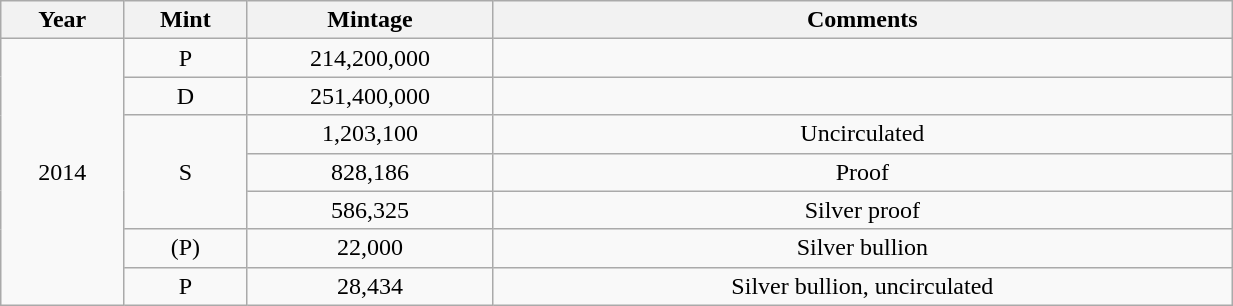<table class="wikitable sortable" style="min-width:65%; text-align:center;">
<tr>
<th width="10%">Year</th>
<th width="10%">Mint</th>
<th width="20%">Mintage</th>
<th width="60%">Comments</th>
</tr>
<tr>
<td rowspan="7">2014</td>
<td>P</td>
<td>214,200,000</td>
<td></td>
</tr>
<tr>
<td>D</td>
<td>251,400,000</td>
<td></td>
</tr>
<tr>
<td rowspan="3">S</td>
<td>1,203,100</td>
<td>Uncirculated</td>
</tr>
<tr>
<td>828,186</td>
<td>Proof</td>
</tr>
<tr>
<td>586,325</td>
<td>Silver proof</td>
</tr>
<tr>
<td>(P)</td>
<td>22,000</td>
<td>Silver bullion</td>
</tr>
<tr>
<td>P</td>
<td>28,434</td>
<td>Silver bullion, uncirculated</td>
</tr>
</table>
